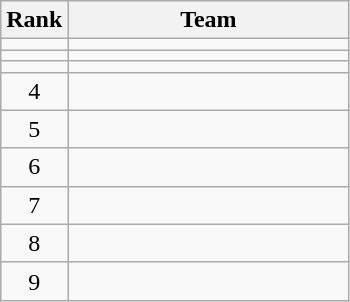<table class=wikitable style="text-align:center;">
<tr>
<th>Rank</th>
<th width=180>Team</th>
</tr>
<tr>
<td></td>
<td align=left></td>
</tr>
<tr>
<td></td>
<td align=left></td>
</tr>
<tr>
<td></td>
<td align=left></td>
</tr>
<tr>
<td>4</td>
<td align=left></td>
</tr>
<tr>
<td>5</td>
<td align=left></td>
</tr>
<tr>
<td>6</td>
<td align=left></td>
</tr>
<tr>
<td>7</td>
<td align=left></td>
</tr>
<tr>
<td>8</td>
<td align=left></td>
</tr>
<tr>
<td>9</td>
<td align=left></td>
</tr>
</table>
